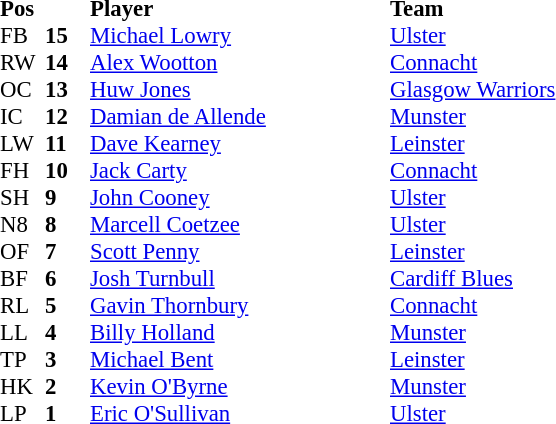<table style="font-size: 95%" cellspacing="0" cellpadding="0">
<tr>
<th width="30" align="left">Pos</th>
<th width="30"></th>
<th style="width:200px;" align="left">Player</th>
<th style="width:150px;" align="left">Team</th>
</tr>
<tr>
<td>FB</td>
<td><strong>15</strong></td>
<td> <a href='#'>Michael Lowry</a></td>
<td> <a href='#'>Ulster</a></td>
</tr>
<tr>
<td>RW</td>
<td><strong>14</strong></td>
<td> <a href='#'>Alex Wootton</a></td>
<td> <a href='#'>Connacht</a></td>
</tr>
<tr>
<td>OC</td>
<td><strong>13</strong></td>
<td> <a href='#'>Huw Jones</a></td>
<td> <a href='#'>Glasgow Warriors</a></td>
</tr>
<tr>
<td>IC</td>
<td><strong>12</strong></td>
<td> <a href='#'>Damian de Allende</a></td>
<td> <a href='#'>Munster</a></td>
</tr>
<tr>
<td>LW</td>
<td><strong>11</strong></td>
<td> <a href='#'>Dave Kearney</a></td>
<td> <a href='#'>Leinster</a></td>
</tr>
<tr>
<td>FH</td>
<td><strong>10</strong></td>
<td> <a href='#'>Jack Carty</a></td>
<td> <a href='#'>Connacht</a></td>
</tr>
<tr>
<td>SH</td>
<td><strong>9</strong></td>
<td> <a href='#'>John Cooney</a></td>
<td> <a href='#'>Ulster</a></td>
</tr>
<tr>
<td>N8</td>
<td><strong>8</strong></td>
<td> <a href='#'>Marcell Coetzee</a></td>
<td> <a href='#'>Ulster</a></td>
</tr>
<tr>
<td>OF</td>
<td><strong>7</strong></td>
<td> <a href='#'>Scott Penny</a></td>
<td> <a href='#'>Leinster</a></td>
</tr>
<tr>
<td>BF</td>
<td><strong>6</strong></td>
<td> <a href='#'>Josh Turnbull</a></td>
<td> <a href='#'>Cardiff Blues</a></td>
</tr>
<tr>
<td>RL</td>
<td><strong>5</strong></td>
<td> <a href='#'>Gavin Thornbury</a></td>
<td> <a href='#'>Connacht</a></td>
</tr>
<tr>
<td>LL</td>
<td><strong>4</strong></td>
<td> <a href='#'>Billy Holland</a></td>
<td> <a href='#'>Munster</a></td>
</tr>
<tr>
<td>TP</td>
<td><strong>3</strong></td>
<td> <a href='#'>Michael Bent</a></td>
<td> <a href='#'>Leinster</a></td>
</tr>
<tr>
<td>HK</td>
<td><strong>2</strong></td>
<td> <a href='#'>Kevin O'Byrne</a></td>
<td> <a href='#'>Munster</a></td>
</tr>
<tr>
<td>LP</td>
<td><strong>1</strong></td>
<td> <a href='#'>Eric O'Sullivan</a></td>
<td> <a href='#'>Ulster</a></td>
</tr>
</table>
